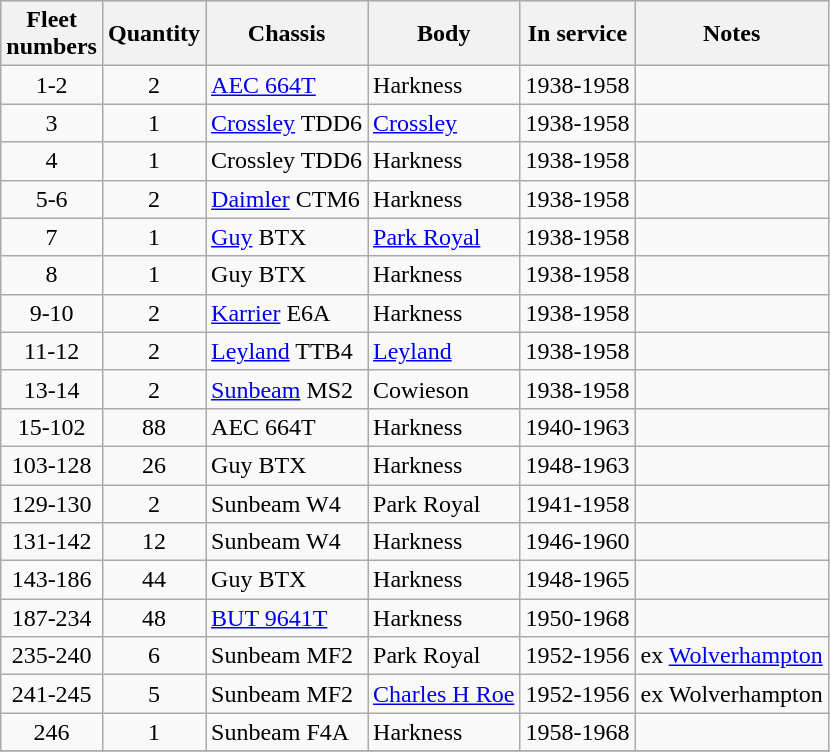<table class="wikitable sortable">
<tr style="background:#E0E0E0;">
<th>Fleet<br>numbers</th>
<th>Quantity</th>
<th>Chassis</th>
<th>Body</th>
<th>In service</th>
<th>Notes</th>
</tr>
<tr>
<td align=center>1-2</td>
<td align=center>2</td>
<td><a href='#'>AEC 664T</a></td>
<td>Harkness</td>
<td>1938-1958</td>
<td></td>
</tr>
<tr>
<td align=center>3</td>
<td align=center>1</td>
<td><a href='#'>Crossley</a> TDD6</td>
<td><a href='#'>Crossley</a></td>
<td>1938-1958</td>
<td></td>
</tr>
<tr>
<td align=center>4</td>
<td align=center>1</td>
<td>Crossley TDD6</td>
<td>Harkness</td>
<td>1938-1958</td>
<td></td>
</tr>
<tr>
<td align=center>5-6</td>
<td align=center>2</td>
<td><a href='#'>Daimler</a> CTM6</td>
<td>Harkness</td>
<td>1938-1958</td>
<td></td>
</tr>
<tr>
<td align=center>7</td>
<td align=center>1</td>
<td><a href='#'>Guy</a> BTX</td>
<td><a href='#'>Park Royal</a></td>
<td>1938-1958</td>
<td></td>
</tr>
<tr>
<td align=center>8</td>
<td align=center>1</td>
<td>Guy BTX</td>
<td>Harkness</td>
<td>1938-1958</td>
<td></td>
</tr>
<tr>
<td align=center>9-10</td>
<td align=center>2</td>
<td><a href='#'>Karrier</a> E6A</td>
<td>Harkness</td>
<td>1938-1958</td>
<td></td>
</tr>
<tr>
<td align=center>11-12</td>
<td align=center>2</td>
<td><a href='#'>Leyland</a> TTB4</td>
<td><a href='#'>Leyland</a></td>
<td>1938-1958</td>
<td></td>
</tr>
<tr>
<td align=center>13-14</td>
<td align=center>2</td>
<td><a href='#'>Sunbeam</a> MS2</td>
<td>Cowieson</td>
<td>1938-1958</td>
<td></td>
</tr>
<tr>
<td align=center>15-102</td>
<td align=center>88</td>
<td>AEC 664T</td>
<td>Harkness</td>
<td>1940-1963</td>
<td></td>
</tr>
<tr>
<td align=center>103-128</td>
<td align=center>26</td>
<td>Guy BTX</td>
<td>Harkness</td>
<td>1948-1963</td>
<td></td>
</tr>
<tr>
<td align=center>129-130</td>
<td align=center>2</td>
<td>Sunbeam W4</td>
<td>Park Royal</td>
<td>1941-1958</td>
<td></td>
</tr>
<tr>
<td align=center>131-142</td>
<td align=center>12</td>
<td>Sunbeam W4</td>
<td>Harkness</td>
<td>1946-1960</td>
<td></td>
</tr>
<tr>
<td align=center>143-186</td>
<td align=center>44</td>
<td>Guy BTX</td>
<td>Harkness</td>
<td>1948-1965</td>
<td></td>
</tr>
<tr>
<td align=center>187-234</td>
<td align=center>48</td>
<td><a href='#'>BUT 9641T</a></td>
<td>Harkness</td>
<td>1950-1968</td>
<td></td>
</tr>
<tr>
<td align=center>235-240</td>
<td align=center>6</td>
<td>Sunbeam MF2</td>
<td>Park Royal</td>
<td>1952-1956</td>
<td>ex <a href='#'>Wolverhampton</a></td>
</tr>
<tr>
<td align=center>241-245</td>
<td align=center>5</td>
<td>Sunbeam MF2</td>
<td><a href='#'>Charles H Roe</a></td>
<td>1952-1956</td>
<td>ex Wolverhampton</td>
</tr>
<tr>
<td align=center>246</td>
<td align=center>1</td>
<td>Sunbeam F4A</td>
<td>Harkness</td>
<td>1958-1968</td>
<td></td>
</tr>
<tr>
</tr>
</table>
